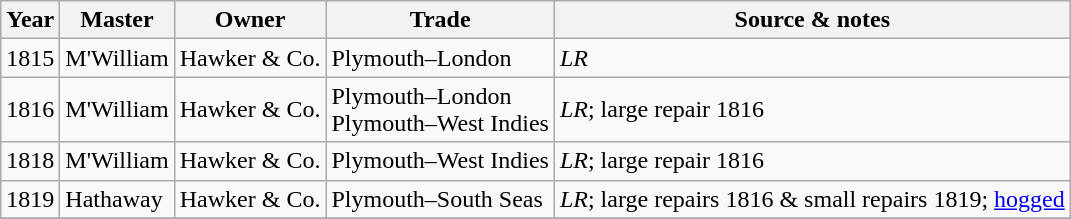<table class=" wikitable">
<tr>
<th>Year</th>
<th>Master</th>
<th>Owner</th>
<th>Trade</th>
<th>Source & notes</th>
</tr>
<tr>
<td>1815</td>
<td>M'William</td>
<td>Hawker & Co.</td>
<td>Plymouth–London</td>
<td><em>LR</em></td>
</tr>
<tr>
<td>1816</td>
<td>M'William</td>
<td>Hawker & Co.</td>
<td>Plymouth–London<br>Plymouth–West Indies</td>
<td><em>LR</em>; large repair 1816</td>
</tr>
<tr>
<td>1818</td>
<td>M'William</td>
<td>Hawker & Co.</td>
<td>Plymouth–West Indies</td>
<td><em>LR</em>; large repair 1816</td>
</tr>
<tr>
<td>1819</td>
<td>Hathaway</td>
<td>Hawker & Co.</td>
<td>Plymouth–South Seas</td>
<td><em>LR</em>; large repairs 1816 & small repairs 1819; <a href='#'>hogged</a></td>
</tr>
<tr>
</tr>
</table>
